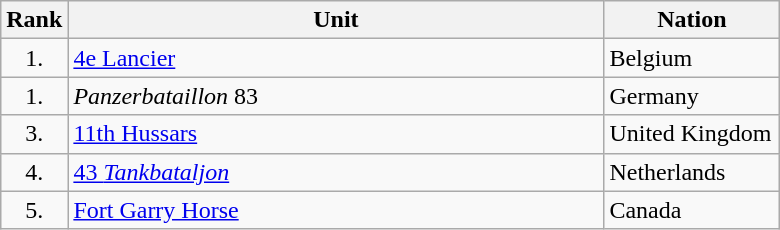<table class="wikitable">
<tr>
<th>Rank</th>
<th scope="col" style="width: 350px;">Unit</th>
<th scope="col" style="width: 110px;">Nation</th>
</tr>
<tr>
<td align="center">1.</td>
<td><a href='#'>4e Lancier</a></td>
<td>Belgium</td>
</tr>
<tr>
<td align="center">1.</td>
<td><em>Panzerbataillon</em> 83</td>
<td>Germany</td>
</tr>
<tr>
<td align="center">3.</td>
<td><a href='#'>11th Hussars</a></td>
<td>United Kingdom</td>
</tr>
<tr>
<td align="center">4.</td>
<td><a href='#'>43 <em>Tankbataljon</em></a></td>
<td>Netherlands</td>
</tr>
<tr>
<td align="center">5.</td>
<td><a href='#'>Fort Garry Horse</a></td>
<td>Canada</td>
</tr>
</table>
